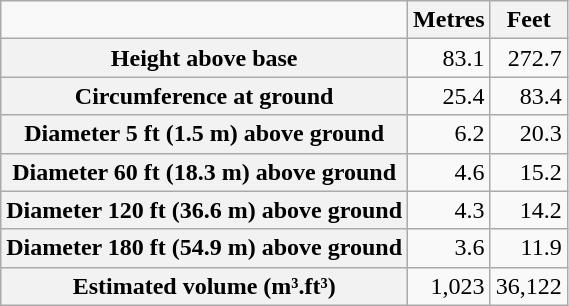<table class="wikitable">
<tr>
<td></td>
<th>Metres</th>
<th>Feet</th>
</tr>
<tr>
<th>Height above base</th>
<td ALIGN="RIGHT">83.1</td>
<td ALIGN="RIGHT">272.7</td>
</tr>
<tr>
<th>Circumference at ground</th>
<td ALIGN="RIGHT">25.4</td>
<td ALIGN="RIGHT">83.4</td>
</tr>
<tr>
<th>Diameter 5 ft (1.5 m) above ground</th>
<td ALIGN="RIGHT">6.2</td>
<td ALIGN="RIGHT">20.3</td>
</tr>
<tr>
<th>Diameter 60 ft (18.3 m) above ground</th>
<td ALIGN="RIGHT">4.6</td>
<td ALIGN="RIGHT">15.2</td>
</tr>
<tr>
<th>Diameter 120 ft (36.6 m) above ground</th>
<td ALIGN="RIGHT">4.3</td>
<td ALIGN="RIGHT">14.2</td>
</tr>
<tr>
<th>Diameter 180 ft (54.9 m) above ground</th>
<td ALIGN="RIGHT">3.6</td>
<td ALIGN="RIGHT">11.9</td>
</tr>
<tr>
<th>Estimated volume (m³.ft³)</th>
<td align="right">1,023</td>
<td align="right">36,122</td>
</tr>
</table>
